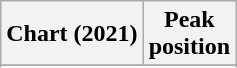<table class="wikitable sortable plainrowheaders" style="text-align:center">
<tr>
<th scope="col">Chart (2021)</th>
<th scope="col">Peak<br>position</th>
</tr>
<tr>
</tr>
<tr>
</tr>
<tr>
</tr>
<tr>
</tr>
<tr>
</tr>
<tr>
</tr>
</table>
